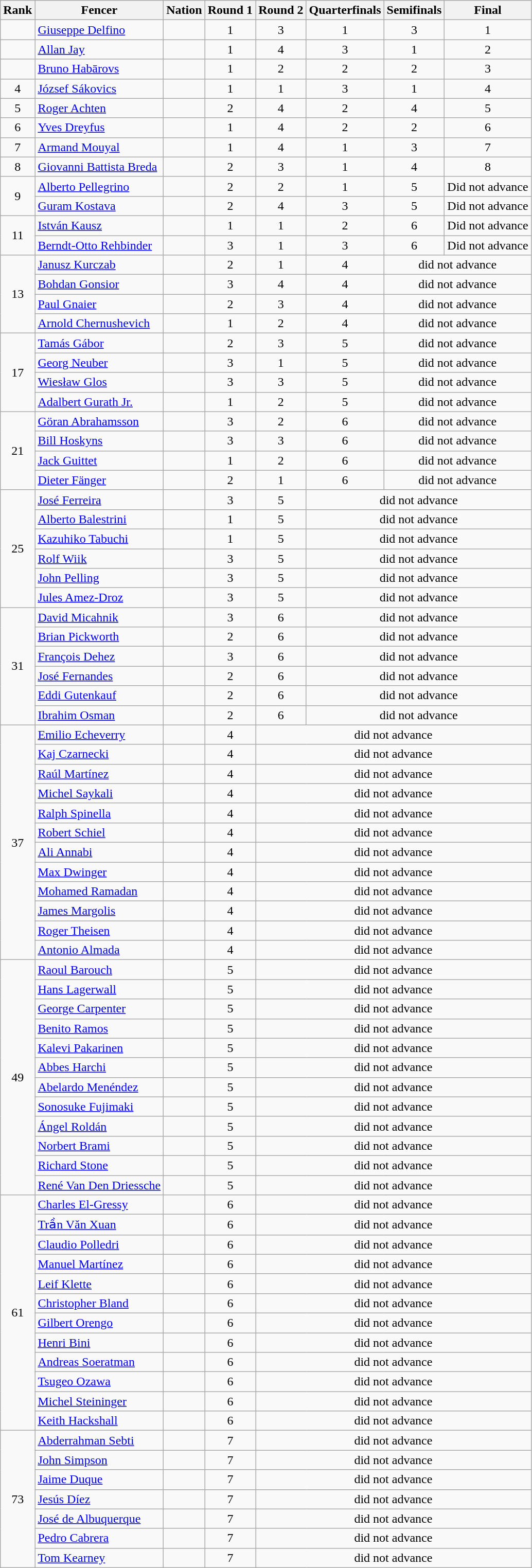<table class="wikitable sortable" style="text-align: center;">
<tr>
<th>Rank</th>
<th>Fencer</th>
<th>Nation</th>
<th>Round 1</th>
<th>Round 2</th>
<th>Quarterfinals</th>
<th>Semifinals</th>
<th>Final</th>
</tr>
<tr>
<td></td>
<td align=left><a href='#'>Giuseppe Delfino</a></td>
<td align=left></td>
<td>1</td>
<td>3</td>
<td>1</td>
<td>3</td>
<td>1</td>
</tr>
<tr>
<td></td>
<td align=left><a href='#'>Allan Jay</a></td>
<td align=left></td>
<td>1</td>
<td>4</td>
<td>3</td>
<td>1</td>
<td>2</td>
</tr>
<tr>
<td></td>
<td align=left><a href='#'>Bruno Habārovs</a></td>
<td align=left></td>
<td>1</td>
<td>2</td>
<td>2</td>
<td>2</td>
<td>3</td>
</tr>
<tr>
<td>4</td>
<td align=left><a href='#'>József Sákovics</a></td>
<td align=left></td>
<td>1</td>
<td>1</td>
<td>3</td>
<td>1</td>
<td>4</td>
</tr>
<tr>
<td>5</td>
<td align=left><a href='#'>Roger Achten</a></td>
<td align=left></td>
<td>2</td>
<td>4</td>
<td>2</td>
<td>4</td>
<td>5</td>
</tr>
<tr>
<td>6</td>
<td align=left><a href='#'>Yves Dreyfus</a></td>
<td align=left></td>
<td>1</td>
<td>4</td>
<td>2</td>
<td>2</td>
<td>6</td>
</tr>
<tr>
<td>7</td>
<td align=left><a href='#'>Armand Mouyal</a></td>
<td align=left></td>
<td>1</td>
<td>4</td>
<td>1</td>
<td>3</td>
<td>7</td>
</tr>
<tr>
<td>8</td>
<td align=left><a href='#'>Giovanni Battista Breda</a></td>
<td align=left></td>
<td>2</td>
<td>3</td>
<td>1</td>
<td>4</td>
<td>8</td>
</tr>
<tr>
<td rowspan=2>9</td>
<td align=left><a href='#'>Alberto Pellegrino</a></td>
<td align=left></td>
<td>2</td>
<td>2</td>
<td>1</td>
<td>5</td>
<td>Did not advance</td>
</tr>
<tr>
<td align=left><a href='#'>Guram Kostava</a></td>
<td align=left></td>
<td>2</td>
<td>4</td>
<td>3</td>
<td>5</td>
<td>Did not advance</td>
</tr>
<tr>
<td rowspan=2>11</td>
<td align=left><a href='#'>István Kausz</a></td>
<td align=left></td>
<td>1</td>
<td>1</td>
<td>2</td>
<td>6</td>
<td>Did not advance</td>
</tr>
<tr>
<td align=left><a href='#'>Berndt-Otto Rehbinder</a></td>
<td align=left></td>
<td>3</td>
<td>1</td>
<td>3</td>
<td>6</td>
<td>Did not advance</td>
</tr>
<tr>
<td rowspan=4>13</td>
<td align=left><a href='#'>Janusz Kurczab</a></td>
<td align=left></td>
<td>2</td>
<td>1</td>
<td>4</td>
<td colspan=2>did not advance</td>
</tr>
<tr>
<td align=left><a href='#'>Bohdan Gonsior</a></td>
<td align=left></td>
<td>3</td>
<td>4</td>
<td>4</td>
<td colspan=2>did not advance</td>
</tr>
<tr>
<td align=left><a href='#'>Paul Gnaier</a></td>
<td align=left></td>
<td>2</td>
<td>3</td>
<td>4</td>
<td colspan=2>did not advance</td>
</tr>
<tr>
<td align=left><a href='#'>Arnold Chernushevich</a></td>
<td align=left></td>
<td>1</td>
<td>2</td>
<td>4</td>
<td colspan=2>did not advance</td>
</tr>
<tr>
<td rowspan=4>17</td>
<td align=left><a href='#'>Tamás Gábor</a></td>
<td align=left></td>
<td>2</td>
<td>3</td>
<td>5</td>
<td colspan=2>did not advance</td>
</tr>
<tr>
<td align=left><a href='#'>Georg Neuber</a></td>
<td align=left></td>
<td>3</td>
<td>1</td>
<td>5</td>
<td colspan=2>did not advance</td>
</tr>
<tr>
<td align=left><a href='#'>Wiesław Glos</a></td>
<td align=left></td>
<td>3</td>
<td>3</td>
<td>5</td>
<td colspan=2>did not advance</td>
</tr>
<tr>
<td align=left><a href='#'>Adalbert Gurath Jr.</a></td>
<td align=left></td>
<td>1</td>
<td>2</td>
<td>5</td>
<td colspan=2>did not advance</td>
</tr>
<tr>
<td rowspan=4>21</td>
<td align=left><a href='#'>Göran Abrahamsson</a></td>
<td align=left></td>
<td>3</td>
<td>2</td>
<td>6</td>
<td colspan=2>did not advance</td>
</tr>
<tr>
<td align=left><a href='#'>Bill Hoskyns</a></td>
<td align=left></td>
<td>3</td>
<td>3</td>
<td>6</td>
<td colspan=2>did not advance</td>
</tr>
<tr>
<td align=left><a href='#'>Jack Guittet</a></td>
<td align=left></td>
<td>1</td>
<td>2</td>
<td>6</td>
<td colspan=2>did not advance</td>
</tr>
<tr>
<td align=left><a href='#'>Dieter Fänger</a></td>
<td align=left></td>
<td>2</td>
<td>1</td>
<td>6</td>
<td colspan=2>did not advance</td>
</tr>
<tr>
<td rowspan=6>25</td>
<td align=left><a href='#'>José Ferreira</a></td>
<td align=left></td>
<td>3</td>
<td>5</td>
<td colspan=3>did not advance</td>
</tr>
<tr>
<td align=left><a href='#'>Alberto Balestrini</a></td>
<td align=left></td>
<td>1</td>
<td>5</td>
<td colspan=3>did not advance</td>
</tr>
<tr>
<td align=left><a href='#'>Kazuhiko Tabuchi</a></td>
<td align=left></td>
<td>1</td>
<td>5</td>
<td colspan=3>did not advance</td>
</tr>
<tr>
<td align=left><a href='#'>Rolf Wiik</a></td>
<td align=left></td>
<td>3</td>
<td>5</td>
<td colspan=3>did not advance</td>
</tr>
<tr>
<td align=left><a href='#'>John Pelling</a></td>
<td align=left></td>
<td>3</td>
<td>5</td>
<td colspan=3>did not advance</td>
</tr>
<tr>
<td align=left><a href='#'>Jules Amez-Droz</a></td>
<td align=left></td>
<td>3</td>
<td>5</td>
<td colspan=3>did not advance</td>
</tr>
<tr>
<td rowspan=6>31</td>
<td align=left><a href='#'>David Micahnik</a></td>
<td align=left></td>
<td>3</td>
<td>6</td>
<td colspan=3>did not advance</td>
</tr>
<tr>
<td align=left><a href='#'>Brian Pickworth</a></td>
<td align=left></td>
<td>2</td>
<td>6</td>
<td colspan=3>did not advance</td>
</tr>
<tr>
<td align=left><a href='#'>François Dehez</a></td>
<td align=left></td>
<td>3</td>
<td>6</td>
<td colspan=3>did not advance</td>
</tr>
<tr>
<td align=left><a href='#'>José Fernandes</a></td>
<td align=left></td>
<td>2</td>
<td>6</td>
<td colspan=3>did not advance</td>
</tr>
<tr>
<td align=left><a href='#'>Eddi Gutenkauf</a></td>
<td align=left></td>
<td>2</td>
<td>6</td>
<td colspan=3>did not advance</td>
</tr>
<tr>
<td align=left><a href='#'>Ibrahim Osman</a></td>
<td align=left></td>
<td>2</td>
<td>6</td>
<td colspan=3>did not advance</td>
</tr>
<tr>
<td rowspan=12>37</td>
<td align=left><a href='#'>Emilio Echeverry</a></td>
<td align=left></td>
<td>4</td>
<td colspan=4>did not advance</td>
</tr>
<tr>
<td align=left><a href='#'>Kaj Czarnecki</a></td>
<td align=left></td>
<td>4</td>
<td colspan=4>did not advance</td>
</tr>
<tr>
<td align=left><a href='#'>Raúl Martínez</a></td>
<td align=left></td>
<td>4</td>
<td colspan=4>did not advance</td>
</tr>
<tr>
<td align=left><a href='#'>Michel Saykali</a></td>
<td align=left></td>
<td>4</td>
<td colspan=4>did not advance</td>
</tr>
<tr>
<td align=left><a href='#'>Ralph Spinella</a></td>
<td align=left></td>
<td>4</td>
<td colspan=4>did not advance</td>
</tr>
<tr>
<td align=left><a href='#'>Robert Schiel</a></td>
<td align=left></td>
<td>4</td>
<td colspan=4>did not advance</td>
</tr>
<tr>
<td align=left><a href='#'>Ali Annabi</a></td>
<td align=left></td>
<td>4</td>
<td colspan=4>did not advance</td>
</tr>
<tr>
<td align=left><a href='#'>Max Dwinger</a></td>
<td align=left></td>
<td>4</td>
<td colspan=4>did not advance</td>
</tr>
<tr>
<td align=left><a href='#'>Mohamed Ramadan</a></td>
<td align=left></td>
<td>4</td>
<td colspan=4>did not advance</td>
</tr>
<tr>
<td align=left><a href='#'>James Margolis</a></td>
<td align=left></td>
<td>4</td>
<td colspan=4>did not advance</td>
</tr>
<tr>
<td align=left><a href='#'>Roger Theisen</a></td>
<td align=left></td>
<td>4</td>
<td colspan=4>did not advance</td>
</tr>
<tr>
<td align=left><a href='#'>Antonio Almada</a></td>
<td align=left></td>
<td>4</td>
<td colspan=4>did not advance</td>
</tr>
<tr>
<td rowspan=12>49</td>
<td align=left><a href='#'>Raoul Barouch</a></td>
<td align=left></td>
<td>5</td>
<td colspan=4>did not advance</td>
</tr>
<tr>
<td align=left><a href='#'>Hans Lagerwall</a></td>
<td align=left></td>
<td>5</td>
<td colspan=4>did not advance</td>
</tr>
<tr>
<td align=left><a href='#'>George Carpenter</a></td>
<td align=left></td>
<td>5</td>
<td colspan=4>did not advance</td>
</tr>
<tr>
<td align=left><a href='#'>Benito Ramos</a></td>
<td align=left></td>
<td>5</td>
<td colspan=4>did not advance</td>
</tr>
<tr>
<td align=left><a href='#'>Kalevi Pakarinen</a></td>
<td align=left></td>
<td>5</td>
<td colspan=4>did not advance</td>
</tr>
<tr>
<td align=left><a href='#'>Abbes Harchi</a></td>
<td align=left></td>
<td>5</td>
<td colspan=4>did not advance</td>
</tr>
<tr>
<td align=left><a href='#'>Abelardo Menéndez</a></td>
<td align=left></td>
<td>5</td>
<td colspan=4>did not advance</td>
</tr>
<tr>
<td align=left><a href='#'>Sonosuke Fujimaki</a></td>
<td align=left></td>
<td>5</td>
<td colspan=4>did not advance</td>
</tr>
<tr>
<td align=left><a href='#'>Ángel Roldán</a></td>
<td align=left></td>
<td>5</td>
<td colspan=4>did not advance</td>
</tr>
<tr>
<td align=left><a href='#'>Norbert Brami</a></td>
<td align=left></td>
<td>5</td>
<td colspan=4>did not advance</td>
</tr>
<tr>
<td align=left><a href='#'>Richard Stone</a></td>
<td align=left></td>
<td>5</td>
<td colspan=4>did not advance</td>
</tr>
<tr>
<td align=left><a href='#'>René Van Den Driessche</a></td>
<td align=left></td>
<td>5</td>
<td colspan=4>did not advance</td>
</tr>
<tr>
<td rowspan=12>61</td>
<td align=left><a href='#'>Charles El-Gressy</a></td>
<td align=left></td>
<td>6</td>
<td colspan=4>did not advance</td>
</tr>
<tr>
<td align=left><a href='#'>Trần Văn Xuan</a></td>
<td align=left></td>
<td>6</td>
<td colspan=4>did not advance</td>
</tr>
<tr>
<td align=left><a href='#'>Claudio Polledri</a></td>
<td align=left></td>
<td>6</td>
<td colspan=4>did not advance</td>
</tr>
<tr>
<td align=left><a href='#'>Manuel Martínez</a></td>
<td align=left></td>
<td>6</td>
<td colspan=4>did not advance</td>
</tr>
<tr>
<td align=left><a href='#'>Leif Klette</a></td>
<td align=left></td>
<td>6</td>
<td colspan=4>did not advance</td>
</tr>
<tr>
<td align=left><a href='#'>Christopher Bland</a></td>
<td align=left></td>
<td>6</td>
<td colspan=4>did not advance</td>
</tr>
<tr>
<td align=left><a href='#'>Gilbert Orengo</a></td>
<td align=left></td>
<td>6</td>
<td colspan=4>did not advance</td>
</tr>
<tr>
<td align=left><a href='#'>Henri Bini</a></td>
<td align=left></td>
<td>6</td>
<td colspan=4>did not advance</td>
</tr>
<tr>
<td align=left><a href='#'>Andreas Soeratman</a></td>
<td align=left></td>
<td>6</td>
<td colspan=4>did not advance</td>
</tr>
<tr>
<td align=left><a href='#'>Tsugeo Ozawa</a></td>
<td align=left></td>
<td>6</td>
<td colspan=4>did not advance</td>
</tr>
<tr>
<td align=left><a href='#'>Michel Steininger</a></td>
<td align=left></td>
<td>6</td>
<td colspan=4>did not advance</td>
</tr>
<tr>
<td align=left><a href='#'>Keith Hackshall</a></td>
<td align=left></td>
<td>6</td>
<td colspan=4>did not advance</td>
</tr>
<tr>
<td rowspan=7>73</td>
<td align=left><a href='#'>Abderrahman Sebti</a></td>
<td align=left></td>
<td>7</td>
<td colspan=4>did not advance</td>
</tr>
<tr>
<td align=left><a href='#'>John Simpson</a></td>
<td align=left></td>
<td>7</td>
<td colspan=4>did not advance</td>
</tr>
<tr>
<td align=left><a href='#'>Jaime Duque</a></td>
<td align=left></td>
<td>7</td>
<td colspan=4>did not advance</td>
</tr>
<tr>
<td align=left><a href='#'>Jesús Díez</a></td>
<td align=left></td>
<td>7</td>
<td colspan=4>did not advance</td>
</tr>
<tr>
<td align=left><a href='#'>José de Albuquerque</a></td>
<td align=left></td>
<td>7</td>
<td colspan=4>did not advance</td>
</tr>
<tr>
<td align=left><a href='#'>Pedro Cabrera</a></td>
<td align=left></td>
<td>7</td>
<td colspan=4>did not advance</td>
</tr>
<tr>
<td align=left><a href='#'>Tom Kearney</a></td>
<td align=left></td>
<td>7</td>
<td colspan=4>did not advance</td>
</tr>
</table>
